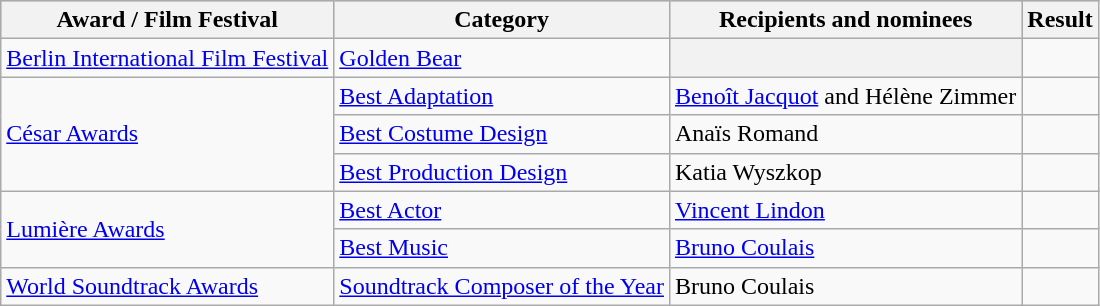<table class="wikitable plainrowheaders sortable">
<tr style="background:#ccc; text-align:center;">
<th scope="col">Award / Film Festival</th>
<th scope="col">Category</th>
<th scope="col">Recipients and nominees</th>
<th scope="col">Result</th>
</tr>
<tr>
<td><a href='#'>Berlin International Film Festival</a></td>
<td><a href='#'>Golden Bear</a></td>
<th></th>
<td></td>
</tr>
<tr>
<td rowspan=3><a href='#'>César Awards</a></td>
<td><a href='#'>Best Adaptation</a></td>
<td><a href='#'>Benoît Jacquot</a> and Hélène Zimmer</td>
<td></td>
</tr>
<tr>
<td><a href='#'>Best Costume Design</a></td>
<td>Anaïs Romand</td>
<td></td>
</tr>
<tr>
<td><a href='#'>Best Production Design</a></td>
<td>Katia Wyszkop</td>
<td></td>
</tr>
<tr>
<td rowspan=2><a href='#'>Lumière Awards</a></td>
<td><a href='#'>Best Actor</a></td>
<td><a href='#'>Vincent Lindon</a></td>
<td></td>
</tr>
<tr>
<td><a href='#'>Best Music</a></td>
<td><a href='#'>Bruno Coulais</a></td>
<td></td>
</tr>
<tr>
<td><a href='#'>World Soundtrack Awards</a></td>
<td><a href='#'>Soundtrack Composer of the Year</a></td>
<td>Bruno Coulais</td>
<td></td>
</tr>
</table>
